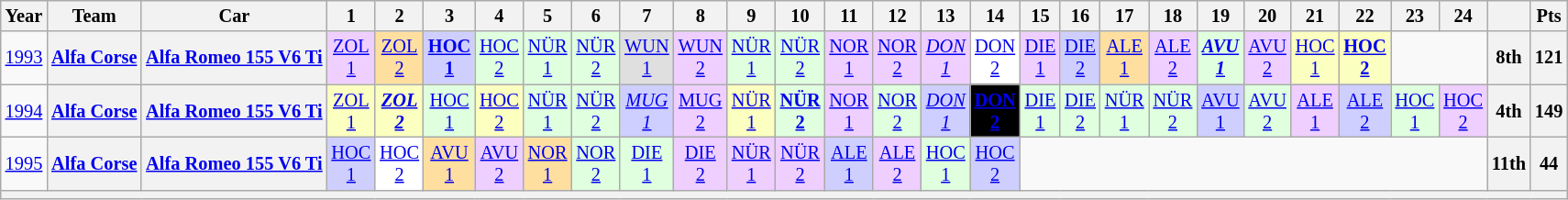<table class="wikitable" border="1" style="text-align:center; font-size:85%;">
<tr>
<th>Year</th>
<th>Team</th>
<th>Car</th>
<th>1</th>
<th>2</th>
<th>3</th>
<th>4</th>
<th>5</th>
<th>6</th>
<th>7</th>
<th>8</th>
<th>9</th>
<th>10</th>
<th>11</th>
<th>12</th>
<th>13</th>
<th>14</th>
<th>15</th>
<th>16</th>
<th>17</th>
<th>18</th>
<th>19</th>
<th>20</th>
<th>21</th>
<th>22</th>
<th>23</th>
<th>24</th>
<th></th>
<th>Pts</th>
</tr>
<tr>
<td><a href='#'>1993</a></td>
<th nowrap><a href='#'>Alfa Corse</a></th>
<th nowrap><a href='#'>Alfa Romeo 155 V6 Ti</a></th>
<td style="background:#EFCFFF;"><a href='#'>ZOL<br>1</a><br></td>
<td style="background:#FFDF9F;"><a href='#'>ZOL<br>2</a><br></td>
<td style="background:#CFCFFF;"><strong><a href='#'>HOC<br>1</a></strong><br></td>
<td style="background:#DFFFDF;"><a href='#'>HOC<br>2</a><br></td>
<td style="background:#DFFFDF;"><a href='#'>NÜR<br>1</a><br></td>
<td style="background:#DFFFDF;"><a href='#'>NÜR<br>2</a><br></td>
<td style="background:#DFDFDF;"><a href='#'>WUN<br>1</a><br></td>
<td style="background:#EFCFFF;"><a href='#'>WUN<br>2</a><br></td>
<td style="background:#DFFFDF;"><a href='#'>NÜR<br>1</a><br></td>
<td style="background:#DFFFDF;"><a href='#'>NÜR<br>2</a><br></td>
<td style="background:#EFCFFF;"><a href='#'>NOR<br>1</a><br></td>
<td style="background:#EFCFFF;"><a href='#'>NOR<br>2</a><br></td>
<td style="background:#EFCFFF;"><em><a href='#'>DON<br>1</a></em><br></td>
<td style="background:#FFFFFF;"><a href='#'>DON<br>2</a><br></td>
<td style="background:#EFCFFF;"><a href='#'>DIE<br>1</a><br></td>
<td style="background:#CFCFFF;"><a href='#'>DIE<br>2</a><br></td>
<td style="background:#FFDF9F;"><a href='#'>ALE<br>1</a><br></td>
<td style="background:#EFCFFF;"><a href='#'>ALE<br>2</a><br></td>
<td style="background:#DFFFDF;"><strong><em><a href='#'>AVU<br>1</a></em></strong><br></td>
<td style="background:#EFCFFF;"><a href='#'>AVU<br>2</a><br></td>
<td style="background:#FBFFBF;"><a href='#'>HOC<br>1</a><br></td>
<td style="background:#FBFFBF;"><strong><a href='#'>HOC<br>2</a></strong><br></td>
<td colspan=2></td>
<th>8th</th>
<th>121</th>
</tr>
<tr>
<td><a href='#'>1994</a></td>
<th nowrap><a href='#'>Alfa Corse</a></th>
<th nowrap><a href='#'>Alfa Romeo 155 V6 Ti</a></th>
<td style="background:#FBFFBF;"><a href='#'>ZOL<br>1</a><br></td>
<td style="background:#FBFFBF;"><strong><em><a href='#'>ZOL<br>2</a></em></strong><br></td>
<td style="background:#DFFFDF;"><a href='#'>HOC<br>1</a><br></td>
<td style="background:#FBFFBF;"><a href='#'>HOC<br>2</a><br></td>
<td style="background:#DFFFDF;"><a href='#'>NÜR<br>1</a><br></td>
<td style="background:#DFFFDF;"><a href='#'>NÜR<br>2</a><br></td>
<td style="background:#CFCFFF;"><em><a href='#'>MUG<br>1</a></em><br></td>
<td style="background:#EFCFFF;"><a href='#'>MUG<br>2</a><br></td>
<td style="background:#FBFFBF;"><a href='#'>NÜR<br>1</a><br></td>
<td style="background:#DFFFDF;"><strong><a href='#'>NÜR<br>2</a></strong><br></td>
<td style="background:#EFCFFF;"><a href='#'>NOR<br>1</a><br></td>
<td style="background:#DFFFDF;"><a href='#'>NOR<br>2</a><br></td>
<td style="background:#CFCFFF;"><em><a href='#'>DON<br>1</a></em><br></td>
<td style="background:#000000; color:white"><strong><a href='#'><span>DON<br>2</span></a></strong><br></td>
<td style="background:#DFFFDF;"><a href='#'>DIE<br>1</a><br></td>
<td style="background:#DFFFDF;"><a href='#'>DIE<br>2</a><br></td>
<td style="background:#DFFFDF;"><a href='#'>NÜR<br>1</a><br></td>
<td style="background:#DFFFDF;"><a href='#'>NÜR<br>2</a><br></td>
<td style="background:#CFCFFF;"><a href='#'>AVU<br>1</a><br></td>
<td style="background:#DFFFDF;"><a href='#'>AVU<br>2</a><br></td>
<td style="background:#EFCFFF;"><a href='#'>ALE<br>1</a><br></td>
<td style="background:#CFCFFF;"><a href='#'>ALE<br>2</a><br></td>
<td style="background:#DFFFDF;"><a href='#'>HOC<br>1</a><br></td>
<td style="background:#EFCFFF;"><a href='#'>HOC<br>2</a><br></td>
<th>4th</th>
<th>149</th>
</tr>
<tr>
<td><a href='#'>1995</a></td>
<th nowrap><a href='#'>Alfa Corse</a></th>
<th nowrap><a href='#'>Alfa Romeo 155 V6 Ti</a></th>
<td style="background:#CFCFFF;"><a href='#'>HOC<br>1</a><br></td>
<td style="background:#FFFFFF;"><a href='#'>HOC<br>2</a><br></td>
<td style="background:#FFDF9F;"><a href='#'>AVU<br>1</a><br></td>
<td style="background:#EFCFFF;"><a href='#'>AVU<br>2</a><br></td>
<td style="background:#FFDF9F;"><a href='#'>NOR<br>1</a><br></td>
<td style="background:#DFFFDF;"><a href='#'>NOR<br>2</a><br></td>
<td style="background:#DFFFDF;"><a href='#'>DIE<br>1</a><br></td>
<td style="background:#EFCFFF;"><a href='#'>DIE<br>2</a><br></td>
<td style="background:#EFCFFF;"><a href='#'>NÜR<br>1</a><br></td>
<td style="background:#EFCFFF;"><a href='#'>NÜR<br>2</a><br></td>
<td style="background:#CFCFFF;"><a href='#'>ALE<br>1</a><br></td>
<td style="background:#EFCFFF;"><a href='#'>ALE<br>2</a><br></td>
<td style="background:#DFFFDF;"><a href='#'>HOC<br>1</a><br></td>
<td style="background:#CFCFFF;"><a href='#'>HOC<br>2</a><br></td>
<td colspan=10></td>
<th>11th</th>
<th>44</th>
</tr>
<tr>
<th colspan="29"></th>
</tr>
</table>
